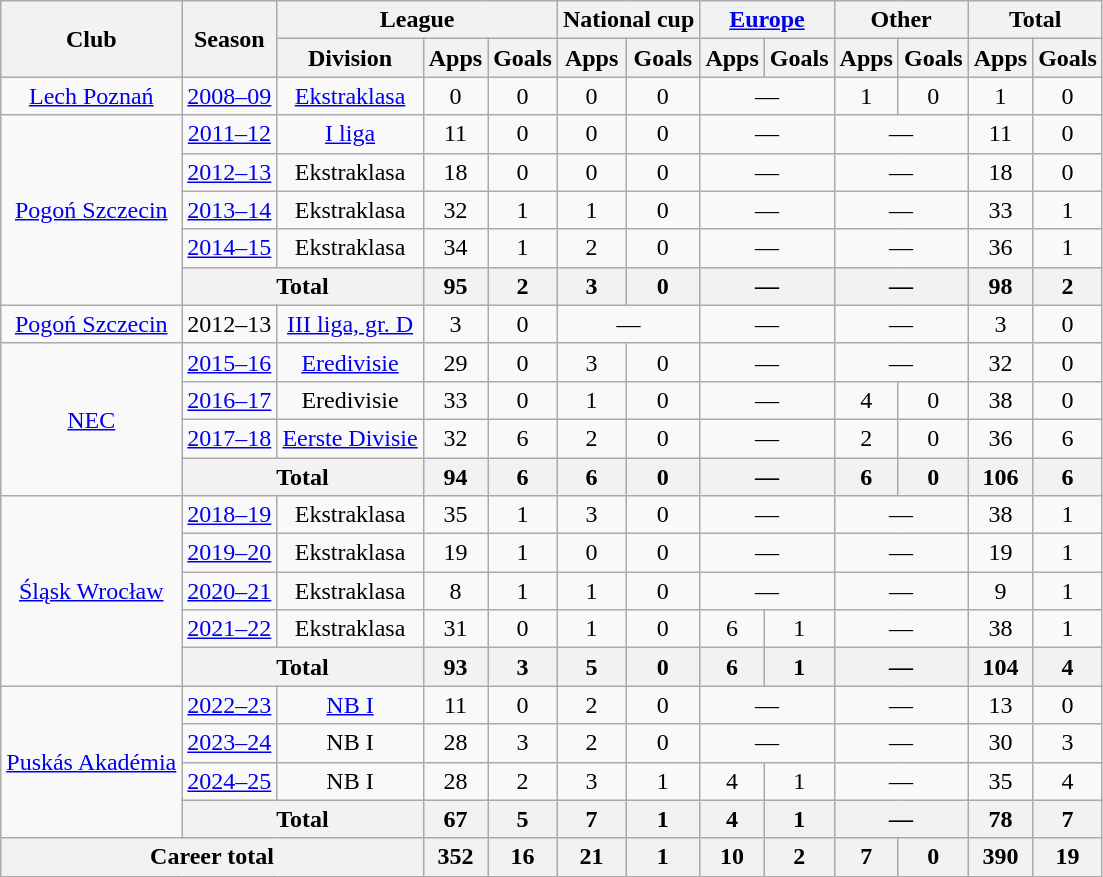<table class="wikitable" style="text-align:center">
<tr>
<th rowspan="2">Club</th>
<th rowspan="2">Season</th>
<th colspan="3">League</th>
<th colspan="2">National cup</th>
<th colspan="2"><a href='#'>Europe</a></th>
<th colspan="2">Other</th>
<th colspan="2">Total</th>
</tr>
<tr>
<th>Division</th>
<th>Apps</th>
<th>Goals</th>
<th>Apps</th>
<th>Goals</th>
<th>Apps</th>
<th>Goals</th>
<th>Apps</th>
<th>Goals</th>
<th>Apps</th>
<th>Goals</th>
</tr>
<tr>
<td><a href='#'>Lech Poznań</a></td>
<td><a href='#'>2008–09</a></td>
<td><a href='#'>Ekstraklasa</a></td>
<td>0</td>
<td>0</td>
<td>0</td>
<td>0</td>
<td colspan="2">—</td>
<td>1</td>
<td>0</td>
<td>1</td>
<td>0</td>
</tr>
<tr>
<td rowspan="5"><a href='#'>Pogoń Szczecin</a></td>
<td><a href='#'>2011–12</a></td>
<td><a href='#'>I liga</a></td>
<td>11</td>
<td>0</td>
<td>0</td>
<td>0</td>
<td colspan="2">—</td>
<td colspan="2">—</td>
<td>11</td>
<td>0</td>
</tr>
<tr>
<td><a href='#'>2012–13</a></td>
<td>Ekstraklasa</td>
<td>18</td>
<td>0</td>
<td>0</td>
<td>0</td>
<td colspan="2">—</td>
<td colspan="2">—</td>
<td>18</td>
<td>0</td>
</tr>
<tr>
<td><a href='#'>2013–14</a></td>
<td>Ekstraklasa</td>
<td>32</td>
<td>1</td>
<td>1</td>
<td>0</td>
<td colspan="2">—</td>
<td colspan="2">—</td>
<td>33</td>
<td>1</td>
</tr>
<tr>
<td><a href='#'>2014–15</a></td>
<td>Ekstraklasa</td>
<td>34</td>
<td>1</td>
<td>2</td>
<td>0</td>
<td colspan="2">—</td>
<td colspan="2">—</td>
<td>36</td>
<td>1</td>
</tr>
<tr>
<th colspan="2">Total</th>
<th>95</th>
<th>2</th>
<th>3</th>
<th>0</th>
<th colspan="2">—</th>
<th colspan="2">—</th>
<th>98</th>
<th>2</th>
</tr>
<tr>
<td><a href='#'>Pogoń Szczecin</a></td>
<td>2012–13</td>
<td><a href='#'>III liga, gr. D</a></td>
<td>3</td>
<td>0</td>
<td colspan="2">—</td>
<td colspan="2">—</td>
<td colspan="2">—</td>
<td>3</td>
<td>0</td>
</tr>
<tr>
<td rowspan="4"><a href='#'>NEC</a></td>
<td><a href='#'>2015–16</a></td>
<td><a href='#'>Eredivisie</a></td>
<td>29</td>
<td>0</td>
<td>3</td>
<td>0</td>
<td colspan="2">—</td>
<td colspan="2">—</td>
<td>32</td>
<td>0</td>
</tr>
<tr>
<td><a href='#'>2016–17</a></td>
<td>Eredivisie</td>
<td>33</td>
<td>0</td>
<td>1</td>
<td>0</td>
<td colspan="2">—</td>
<td>4</td>
<td>0</td>
<td>38</td>
<td>0</td>
</tr>
<tr>
<td><a href='#'>2017–18</a></td>
<td><a href='#'>Eerste Divisie</a></td>
<td>32</td>
<td>6</td>
<td>2</td>
<td>0</td>
<td colspan="2">—</td>
<td>2</td>
<td>0</td>
<td>36</td>
<td>6</td>
</tr>
<tr>
<th colspan="2">Total</th>
<th>94</th>
<th>6</th>
<th>6</th>
<th>0</th>
<th colspan="2">—</th>
<th>6</th>
<th>0</th>
<th>106</th>
<th>6</th>
</tr>
<tr>
<td rowspan="5"><a href='#'>Śląsk Wrocław</a></td>
<td><a href='#'>2018–19</a></td>
<td>Ekstraklasa</td>
<td>35</td>
<td>1</td>
<td>3</td>
<td>0</td>
<td colspan="2">—</td>
<td colspan="2">—</td>
<td>38</td>
<td>1</td>
</tr>
<tr>
<td><a href='#'>2019–20</a></td>
<td>Ekstraklasa</td>
<td>19</td>
<td>1</td>
<td>0</td>
<td>0</td>
<td colspan="2">—</td>
<td colspan="2">—</td>
<td>19</td>
<td>1</td>
</tr>
<tr>
<td><a href='#'>2020–21</a></td>
<td>Ekstraklasa</td>
<td>8</td>
<td>1</td>
<td>1</td>
<td>0</td>
<td colspan="2">—</td>
<td colspan="2">—</td>
<td>9</td>
<td>1</td>
</tr>
<tr>
<td><a href='#'>2021–22</a></td>
<td>Ekstraklasa</td>
<td>31</td>
<td>0</td>
<td>1</td>
<td>0</td>
<td>6</td>
<td>1</td>
<td colspan="2">—</td>
<td>38</td>
<td>1</td>
</tr>
<tr>
<th colspan="2">Total</th>
<th>93</th>
<th>3</th>
<th>5</th>
<th>0</th>
<th>6</th>
<th>1</th>
<th colspan="2">—</th>
<th>104</th>
<th>4</th>
</tr>
<tr>
<td rowspan="4"><a href='#'>Puskás Akadémia</a></td>
<td><a href='#'>2022–23</a></td>
<td><a href='#'>NB I</a></td>
<td>11</td>
<td>0</td>
<td>2</td>
<td>0</td>
<td colspan="2">—</td>
<td colspan="2">—</td>
<td>13</td>
<td>0</td>
</tr>
<tr>
<td><a href='#'>2023–24</a></td>
<td>NB I</td>
<td>28</td>
<td>3</td>
<td>2</td>
<td>0</td>
<td colspan="2">—</td>
<td colspan="2">—</td>
<td>30</td>
<td>3</td>
</tr>
<tr>
<td><a href='#'>2024–25</a></td>
<td>NB I</td>
<td>28</td>
<td>2</td>
<td>3</td>
<td>1</td>
<td>4</td>
<td>1</td>
<td colspan="2">—</td>
<td>35</td>
<td>4</td>
</tr>
<tr>
<th colspan="2">Total</th>
<th>67</th>
<th>5</th>
<th>7</th>
<th>1</th>
<th>4</th>
<th>1</th>
<th colspan="2">—</th>
<th>78</th>
<th>7</th>
</tr>
<tr>
<th colspan="3">Career total</th>
<th>352</th>
<th>16</th>
<th>21</th>
<th>1</th>
<th>10</th>
<th>2</th>
<th>7</th>
<th>0</th>
<th>390</th>
<th>19</th>
</tr>
</table>
